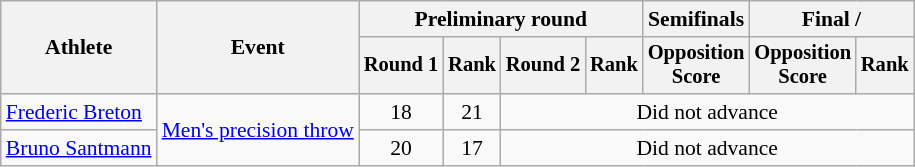<table class="wikitable" style="font-size:90%">
<tr>
<th rowspan="2">Athlete</th>
<th rowspan="2">Event</th>
<th colspan="4"><strong>Preliminary round</strong></th>
<th>Semifinals</th>
<th colspan="2">Final / </th>
</tr>
<tr style="font-size:95%">
<th>Round 1</th>
<th>Rank</th>
<th>Round 2</th>
<th>Rank</th>
<th>Opposition<br>Score</th>
<th>Opposition<br>Score</th>
<th>Rank</th>
</tr>
<tr align="center">
<td align="left"><a href='#'>Frederic Breton</a></td>
<td rowspan="2" align="left"><a href='#'>Men's precision throw</a></td>
<td>18</td>
<td>21</td>
<td colspan="5">Did not advance</td>
</tr>
<tr align="center">
<td align="left"><a href='#'>Bruno Santmann</a></td>
<td>20</td>
<td>17</td>
<td colspan="5">Did not advance</td>
</tr>
</table>
